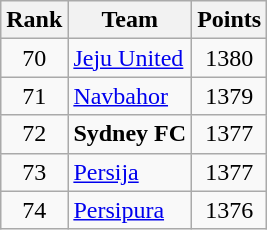<table class="wikitable" style="text-align: center;">
<tr>
<th>Rank</th>
<th>Team</th>
<th>Points</th>
</tr>
<tr>
<td>70</td>
<td align="left"> <a href='#'>Jeju United</a></td>
<td> 1380</td>
</tr>
<tr>
<td>71</td>
<td align="left"> <a href='#'>Navbahor</a></td>
<td> 1379</td>
</tr>
<tr>
<td>72</td>
<td align="left"> <strong>Sydney FC</strong></td>
<td> 1377</td>
</tr>
<tr>
<td>73</td>
<td align="left"> <a href='#'>Persija</a></td>
<td> 1377</td>
</tr>
<tr>
<td>74</td>
<td align="left"> <a href='#'>Persipura</a></td>
<td> 1376</td>
</tr>
</table>
